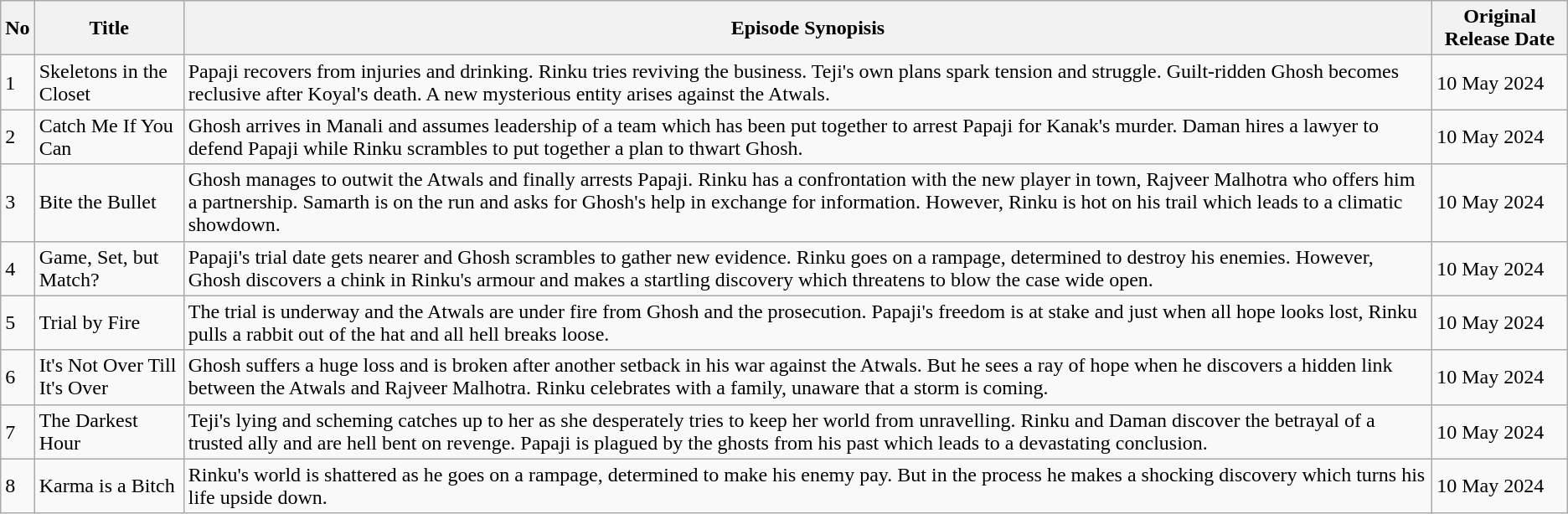<table class="wikitable">
<tr>
<th>No</th>
<th>Title</th>
<th>Episode Synopisis</th>
<th>Original Release Date</th>
</tr>
<tr>
<td>1</td>
<td>Skeletons in the Closet</td>
<td>Papaji recovers from injuries and drinking. Rinku tries reviving the business. Teji's own plans spark tension and struggle. Guilt-ridden Ghosh becomes reclusive after Koyal's death. A new mysterious entity arises against the Atwals.</td>
<td>10 May 2024</td>
</tr>
<tr>
<td>2</td>
<td>Catch Me If You Can</td>
<td>Ghosh arrives in Manali and assumes leadership of a team which has been put together to arrest Papaji for Kanak's murder. Daman hires a lawyer to defend Papaji while Rinku scrambles to put together a plan to thwart Ghosh.</td>
<td>10 May 2024</td>
</tr>
<tr>
<td>3</td>
<td>Bite the Bullet</td>
<td>Ghosh manages to outwit the Atwals and finally arrests Papaji. Rinku has a confrontation with the new player in town, Rajveer Malhotra who offers him a partnership. Samarth is on the run and asks for Ghosh's help in exchange for information. However, Rinku is hot on his trail which leads to a climatic showdown.</td>
<td>10 May 2024</td>
</tr>
<tr>
<td>4</td>
<td>Game, Set, but Match?</td>
<td>Papaji's trial date gets nearer and Ghosh scrambles to gather new evidence. Rinku goes on a rampage, determined to destroy his enemies. However, Ghosh discovers a chink in Rinku's armour and makes a startling discovery which threatens to blow the case wide open.</td>
<td>10 May 2024</td>
</tr>
<tr>
<td>5</td>
<td>Trial by Fire</td>
<td>The trial is underway and the Atwals are under fire from Ghosh and the prosecution. Papaji's freedom is at stake and just when all hope looks lost, Rinku pulls a rabbit out of the hat and all hell breaks loose.</td>
<td>10 May 2024</td>
</tr>
<tr>
<td>6</td>
<td>It's Not Over Till It's Over</td>
<td>Ghosh suffers a huge loss and is broken after another setback in his war against the Atwals. But he sees a ray of hope when he discovers a hidden link between the Atwals and Rajveer Malhotra. Rinku celebrates with a family, unaware that a storm is coming.</td>
<td>10 May 2024</td>
</tr>
<tr>
<td>7</td>
<td>The Darkest Hour</td>
<td>Teji's lying and scheming catches up to her as she desperately tries to keep her world from unravelling. Rinku and Daman discover the betrayal of a trusted ally and are hell bent on revenge. Papaji is plagued by the ghosts from his past which leads to a devastating conclusion.</td>
<td>10 May 2024</td>
</tr>
<tr>
<td>8</td>
<td>Karma is a Bitch</td>
<td>Rinku's world is shattered as he goes on a rampage, determined to make his enemy pay. But in the process he makes a shocking discovery which turns his life upside down.</td>
<td>10 May 2024</td>
</tr>
</table>
